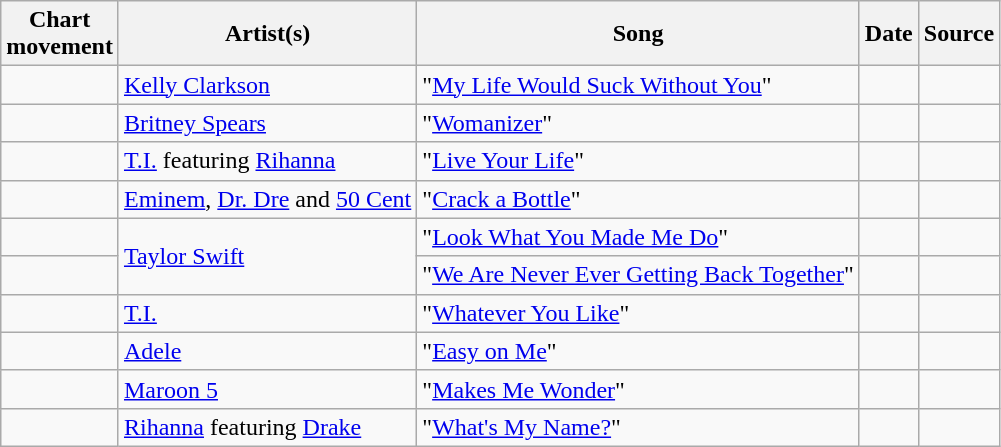<table class="wikitable">
<tr>
<th>Chart<br>movement</th>
<th>Artist(s)</th>
<th>Song</th>
<th>Date</th>
<th>Source</th>
</tr>
<tr>
<td></td>
<td><a href='#'>Kelly Clarkson</a></td>
<td>"<a href='#'>My Life Would Suck Without You</a>"</td>
<td></td>
<td style="text-align:center;"></td>
</tr>
<tr>
<td></td>
<td><a href='#'>Britney Spears</a></td>
<td>"<a href='#'>Womanizer</a>"</td>
<td></td>
<td style="text-align:center;"></td>
</tr>
<tr>
<td></td>
<td><a href='#'>T.I.</a> featuring <a href='#'>Rihanna</a></td>
<td>"<a href='#'>Live Your Life</a>"</td>
<td></td>
<td style="text-align:center;"></td>
</tr>
<tr>
<td></td>
<td><a href='#'>Eminem</a>, <a href='#'>Dr. Dre</a> and <a href='#'>50 Cent</a></td>
<td>"<a href='#'>Crack a Bottle</a>"</td>
<td></td>
<td style="text-align:center;"></td>
</tr>
<tr>
<td></td>
<td rowspan="2"><a href='#'>Taylor Swift</a></td>
<td>"<a href='#'>Look What You Made Me Do</a>"</td>
<td></td>
<td style="text-align:center;"></td>
</tr>
<tr>
<td></td>
<td>"<a href='#'>We Are Never Ever Getting Back Together</a>"</td>
<td></td>
<td style="text-align:center;"></td>
</tr>
<tr>
<td></td>
<td><a href='#'>T.I.</a></td>
<td>"<a href='#'>Whatever You Like</a>"</td>
<td></td>
<td style="text-align:center;"></td>
</tr>
<tr>
<td></td>
<td><a href='#'>Adele</a></td>
<td>"<a href='#'>Easy on Me</a>"</td>
<td></td>
<td style="text-align:center;"></td>
</tr>
<tr>
<td></td>
<td><a href='#'>Maroon 5</a></td>
<td>"<a href='#'>Makes Me Wonder</a>"</td>
<td></td>
<td style="text-align:center;"></td>
</tr>
<tr>
<td></td>
<td><a href='#'>Rihanna</a> featuring <a href='#'>Drake</a></td>
<td>"<a href='#'>What's My Name?</a>"</td>
<td></td>
<td style="text-align:center;"></td>
</tr>
</table>
